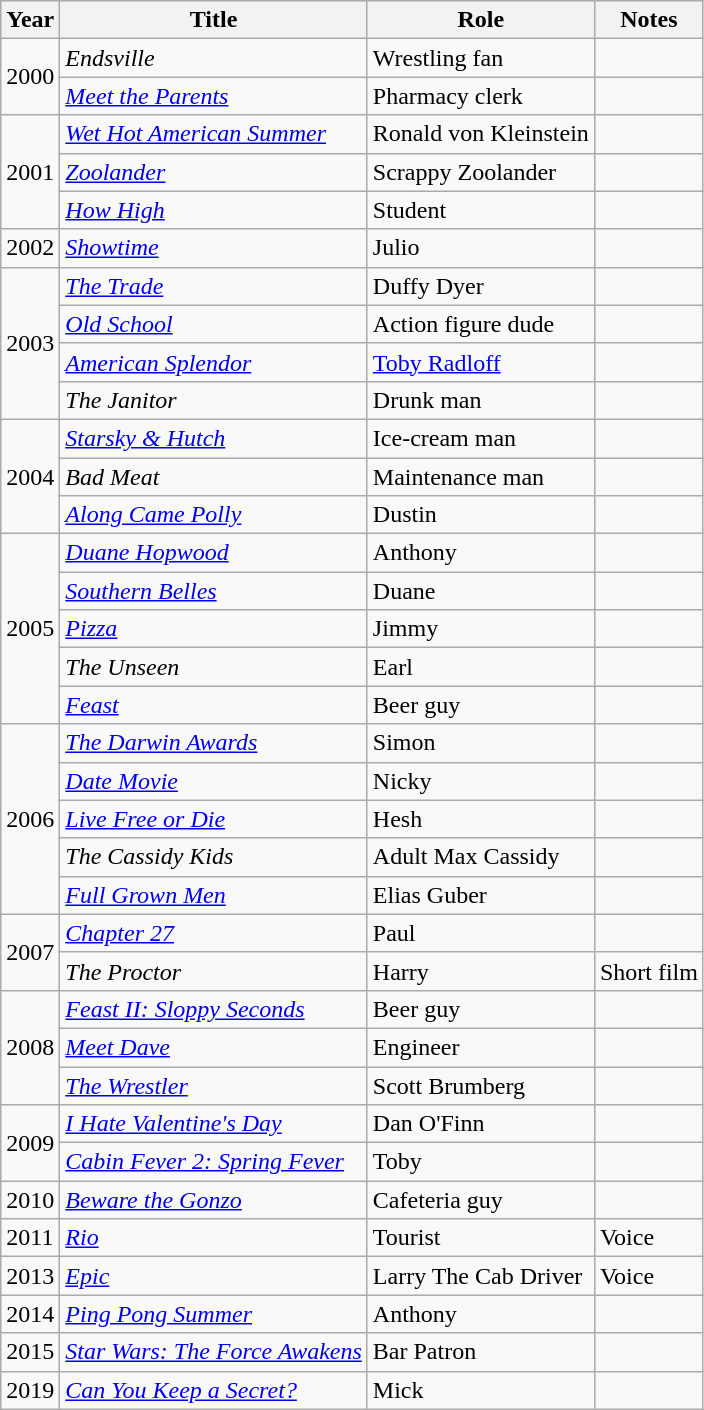<table class="wikitable">
<tr>
<th scope="col">Year</th>
<th scope="col">Title</th>
<th scope="col">Role</th>
<th scope="col" class="unsortable">Notes</th>
</tr>
<tr>
<td rowspan="2">2000</td>
<td><em>Endsville</em></td>
<td>Wrestling fan</td>
<td></td>
</tr>
<tr>
<td><em><a href='#'>Meet the Parents</a></em></td>
<td>Pharmacy clerk</td>
<td></td>
</tr>
<tr>
<td rowspan="3">2001</td>
<td><em><a href='#'>Wet Hot American Summer</a></em></td>
<td>Ronald von Kleinstein</td>
<td></td>
</tr>
<tr>
<td><em><a href='#'>Zoolander</a></em></td>
<td>Scrappy Zoolander</td>
<td></td>
</tr>
<tr>
<td><em><a href='#'>How High</a></em></td>
<td>Student</td>
<td></td>
</tr>
<tr>
<td>2002</td>
<td><em><a href='#'>Showtime</a></em></td>
<td>Julio</td>
<td></td>
</tr>
<tr>
<td rowspan="4">2003</td>
<td><em><a href='#'>The Trade</a></em></td>
<td>Duffy Dyer</td>
<td></td>
</tr>
<tr>
<td><em><a href='#'>Old School</a></em></td>
<td>Action figure dude</td>
<td></td>
</tr>
<tr>
<td><em><a href='#'>American Splendor</a></em></td>
<td><a href='#'>Toby Radloff</a></td>
<td></td>
</tr>
<tr>
<td><em>The Janitor</em></td>
<td>Drunk man</td>
<td></td>
</tr>
<tr>
<td rowspan="3">2004</td>
<td><em><a href='#'>Starsky & Hutch</a></em></td>
<td>Ice-cream man</td>
<td></td>
</tr>
<tr>
<td><em>Bad Meat</em></td>
<td>Maintenance man</td>
<td></td>
</tr>
<tr>
<td><em><a href='#'>Along Came Polly</a></em></td>
<td>Dustin</td>
<td></td>
</tr>
<tr>
<td rowspan="5">2005</td>
<td><em><a href='#'>Duane Hopwood</a></em></td>
<td>Anthony</td>
<td></td>
</tr>
<tr>
<td><em><a href='#'>Southern Belles</a></em></td>
<td>Duane</td>
<td></td>
</tr>
<tr>
<td><em><a href='#'>Pizza</a></em></td>
<td>Jimmy</td>
<td></td>
</tr>
<tr>
<td><em>The Unseen</em></td>
<td>Earl</td>
<td></td>
</tr>
<tr>
<td><em><a href='#'>Feast</a></em></td>
<td>Beer guy</td>
<td></td>
</tr>
<tr>
<td rowspan="5">2006</td>
<td><em><a href='#'>The Darwin Awards</a></em></td>
<td>Simon</td>
<td></td>
</tr>
<tr>
<td><em><a href='#'>Date Movie</a></em></td>
<td>Nicky</td>
<td></td>
</tr>
<tr>
<td><em><a href='#'>Live Free or Die</a></em></td>
<td>Hesh</td>
<td></td>
</tr>
<tr>
<td><em>The Cassidy Kids</em></td>
<td>Adult Max Cassidy</td>
<td></td>
</tr>
<tr>
<td><em><a href='#'>Full Grown Men</a></em></td>
<td>Elias Guber</td>
<td></td>
</tr>
<tr>
<td rowspan="2">2007</td>
<td><em><a href='#'>Chapter 27</a></em></td>
<td>Paul</td>
<td></td>
</tr>
<tr>
<td><em>The Proctor</em></td>
<td>Harry</td>
<td>Short film</td>
</tr>
<tr>
<td rowspan="3">2008</td>
<td><em><a href='#'>Feast II: Sloppy Seconds</a></em></td>
<td>Beer guy</td>
<td></td>
</tr>
<tr>
<td><em><a href='#'>Meet Dave</a></em></td>
<td>Engineer</td>
<td></td>
</tr>
<tr>
<td><em><a href='#'>The Wrestler</a></em></td>
<td>Scott Brumberg</td>
<td></td>
</tr>
<tr>
<td rowspan="2">2009</td>
<td><em><a href='#'>I Hate Valentine's Day</a></em></td>
<td>Dan O'Finn</td>
<td></td>
</tr>
<tr>
<td><em><a href='#'>Cabin Fever 2: Spring Fever</a></em></td>
<td>Toby</td>
<td></td>
</tr>
<tr>
<td>2010</td>
<td><em><a href='#'>Beware the Gonzo</a></em></td>
<td>Cafeteria guy</td>
<td></td>
</tr>
<tr>
<td>2011</td>
<td><em><a href='#'>Rio</a></em></td>
<td>Tourist</td>
<td>Voice</td>
</tr>
<tr>
<td>2013</td>
<td><em><a href='#'>Epic</a></em></td>
<td>Larry The Cab Driver</td>
<td>Voice</td>
</tr>
<tr>
<td>2014</td>
<td><em><a href='#'>Ping Pong Summer</a></em></td>
<td>Anthony</td>
<td></td>
</tr>
<tr>
<td>2015</td>
<td><em><a href='#'>Star Wars: The Force Awakens</a></em></td>
<td>Bar Patron</td>
<td></td>
</tr>
<tr>
<td>2019</td>
<td><em><a href='#'>Can You Keep a Secret?</a></em></td>
<td>Mick</td>
<td></td>
</tr>
</table>
